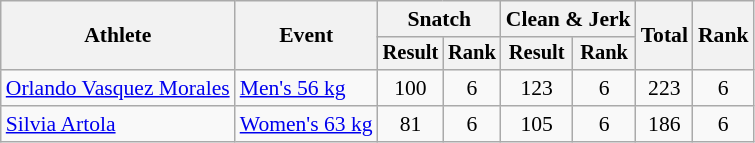<table class="wikitable" style="font-size:90%">
<tr>
<th rowspan=2>Athlete</th>
<th rowspan=2>Event</th>
<th colspan="2">Snatch</th>
<th colspan="2">Clean & Jerk</th>
<th rowspan="2">Total</th>
<th rowspan="2">Rank</th>
</tr>
<tr style="font-size:95%">
<th>Result</th>
<th>Rank</th>
<th>Result</th>
<th>Rank</th>
</tr>
<tr align=center>
<td align=left><a href='#'>Orlando Vasquez Morales</a></td>
<td align=left><a href='#'>Men's 56 kg</a></td>
<td>100</td>
<td>6</td>
<td>123</td>
<td>6</td>
<td>223</td>
<td>6</td>
</tr>
<tr align=center>
<td align=left><a href='#'>Silvia Artola</a></td>
<td align=left><a href='#'>Women's 63 kg</a></td>
<td>81</td>
<td>6</td>
<td>105</td>
<td>6</td>
<td>186</td>
<td>6</td>
</tr>
</table>
